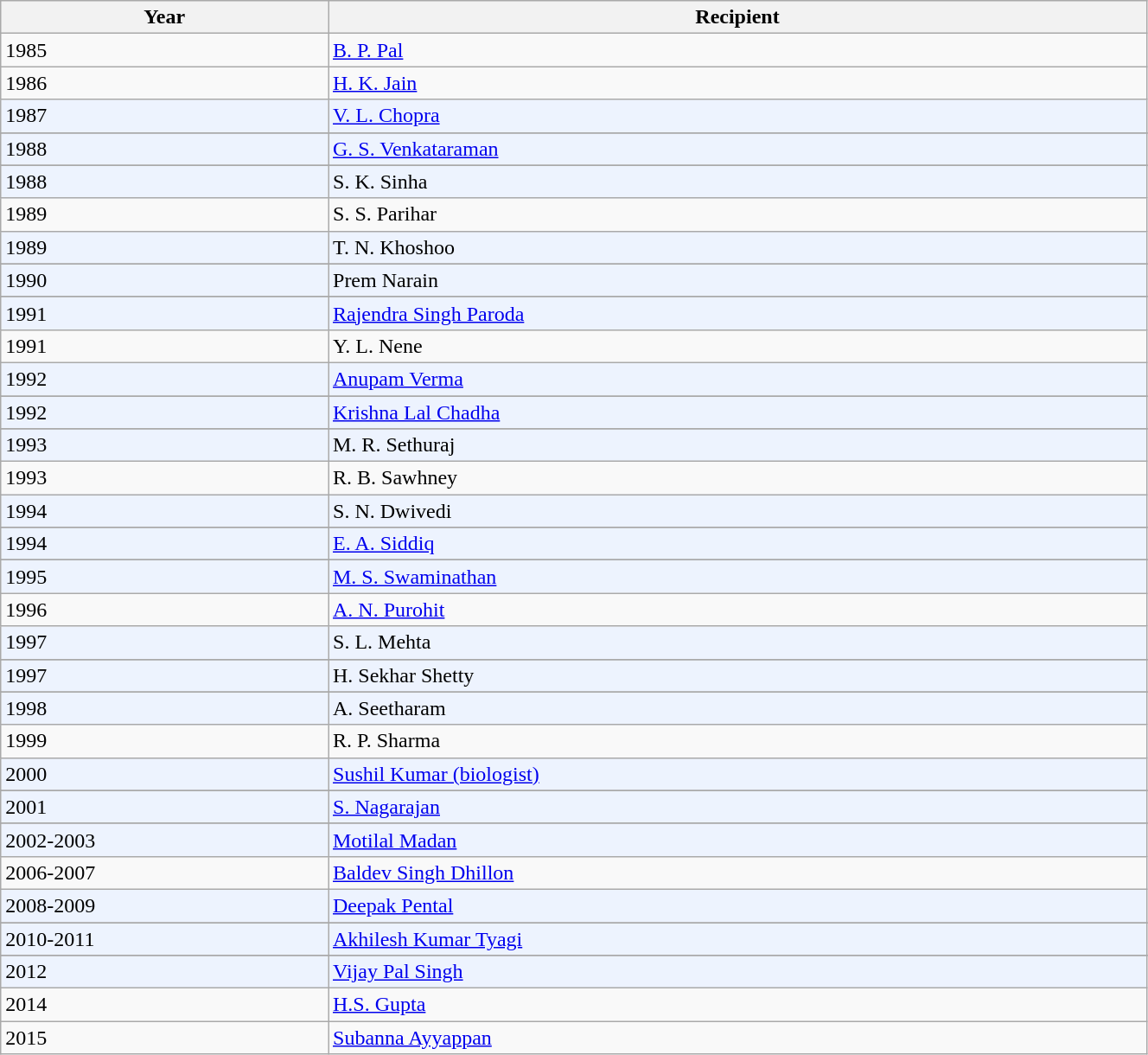<table class="wikitable plainrowheaders sortable" style="width:70%">
<tr>
<th scope="col" style="width:20%">Year</th>
<th scope="col" style="width:50%">Recipient</th>
</tr>
<tr>
<td>1985</td>
<td><a href='#'>B. P. Pal</a></td>
</tr>
<tr>
<td>1986</td>
<td><a href='#'>H. K. Jain</a></td>
</tr>
<tr bgcolor=#edf3fe>
<td>1987</td>
<td><a href='#'>V. L. Chopra</a></td>
</tr>
<tr>
</tr>
<tr bgcolor=#edf3fe>
<td>1988</td>
<td><a href='#'>G. S. Venkataraman</a></td>
</tr>
<tr>
</tr>
<tr bgcolor=#edf3fe>
<td>1988</td>
<td>S. K. Sinha</td>
</tr>
<tr>
<td>1989</td>
<td>S. S. Parihar</td>
</tr>
<tr bgcolor=#edf3fe>
<td>1989</td>
<td>T. N. Khoshoo</td>
</tr>
<tr>
</tr>
<tr bgcolor=#edf3fe>
<td>1990</td>
<td>Prem Narain</td>
</tr>
<tr>
</tr>
<tr bgcolor=#edf3fe>
<td>1991</td>
<td><a href='#'>Rajendra Singh Paroda</a></td>
</tr>
<tr>
<td>1991</td>
<td>Y. L. Nene</td>
</tr>
<tr bgcolor=#edf3fe>
<td>1992</td>
<td><a href='#'>Anupam Verma</a></td>
</tr>
<tr>
</tr>
<tr bgcolor=#edf3fe>
<td>1992</td>
<td><a href='#'>Krishna Lal Chadha</a></td>
</tr>
<tr>
</tr>
<tr bgcolor=#edf3fe>
<td>1993</td>
<td>M. R. Sethuraj</td>
</tr>
<tr>
<td>1993</td>
<td>R. B. Sawhney</td>
</tr>
<tr bgcolor=#edf3fe>
<td>1994</td>
<td>S. N. Dwivedi</td>
</tr>
<tr>
</tr>
<tr bgcolor=#edf3fe>
<td>1994</td>
<td><a href='#'>E. A. Siddiq</a></td>
</tr>
<tr>
</tr>
<tr bgcolor=#edf3fe>
<td>1995</td>
<td><a href='#'>M. S. Swaminathan</a></td>
</tr>
<tr>
<td>1996</td>
<td><a href='#'>A. N. Purohit</a></td>
</tr>
<tr bgcolor=#edf3fe>
<td>1997</td>
<td>S. L. Mehta</td>
</tr>
<tr>
</tr>
<tr bgcolor=#edf3fe>
<td>1997</td>
<td>H. Sekhar Shetty</td>
</tr>
<tr>
</tr>
<tr bgcolor=#edf3fe>
<td>1998</td>
<td>A. Seetharam</td>
</tr>
<tr>
<td>1999</td>
<td>R. P. Sharma</td>
</tr>
<tr bgcolor=#edf3fe>
<td>2000</td>
<td><a href='#'>Sushil Kumar (biologist)</a></td>
</tr>
<tr>
</tr>
<tr bgcolor=#edf3fe>
<td>2001</td>
<td><a href='#'>S. Nagarajan</a></td>
</tr>
<tr>
</tr>
<tr bgcolor=#edf3fe>
<td>2002-2003</td>
<td><a href='#'>Motilal Madan</a></td>
</tr>
<tr>
<td>2006-2007</td>
<td><a href='#'>Baldev Singh Dhillon</a></td>
</tr>
<tr bgcolor=#edf3fe>
<td>2008-2009</td>
<td><a href='#'>Deepak Pental</a></td>
</tr>
<tr>
</tr>
<tr bgcolor=#edf3fe>
<td>2010-2011</td>
<td><a href='#'>Akhilesh Kumar Tyagi</a></td>
</tr>
<tr>
</tr>
<tr bgcolor=#edf3fe>
<td>2012</td>
<td><a href='#'>Vijay Pal Singh</a></td>
</tr>
<tr>
<td>2014</td>
<td><a href='#'>H.S. Gupta</a></td>
</tr>
<tr>
<td>2015</td>
<td><a href='#'>Subanna Ayyappan</a></td>
</tr>
</table>
